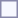<table style="border:1px solid #8888aa; background-color:#f7f8ff; padding:5px; font-size:95%; margin: 0px 12px 12px 0px;">
</table>
